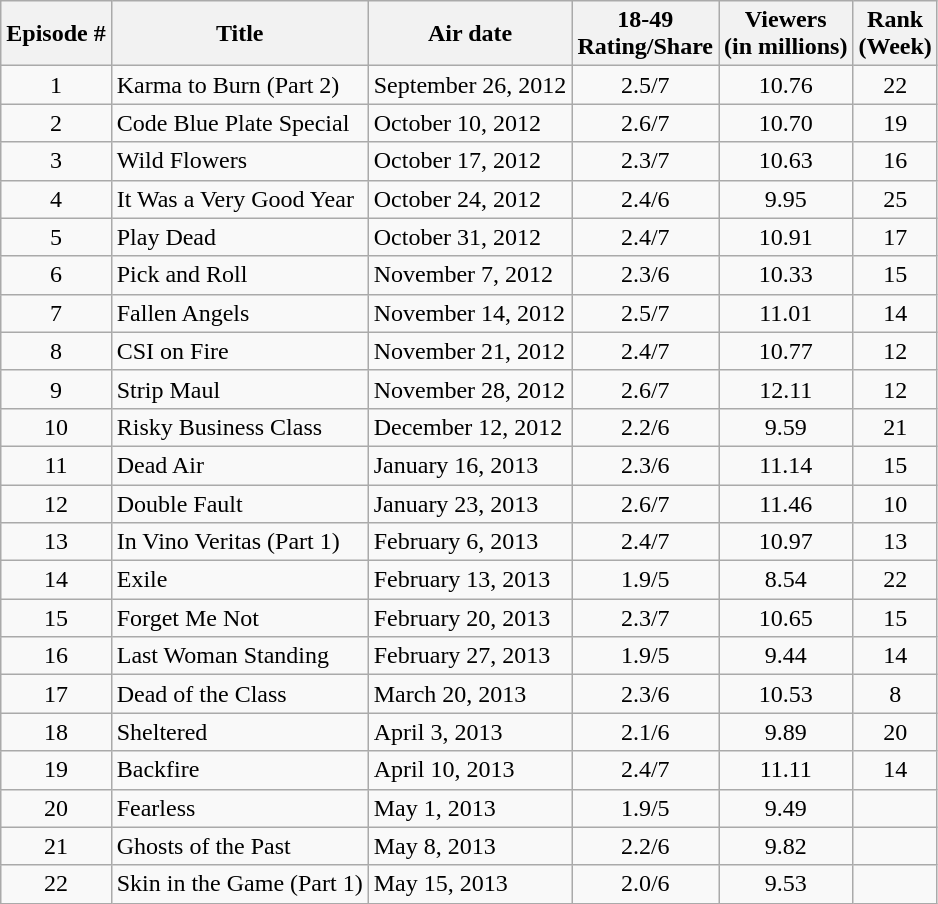<table class="wikitable sortable">
<tr ">
<th>Episode #</th>
<th>Title</th>
<th>Air date</th>
<th>18-49<br>Rating/Share</th>
<th>Viewers<br>(in millions)</th>
<th>Rank<br>(Week)</th>
</tr>
<tr>
<td style="text-align:center;">1</td>
<td>Karma to Burn (Part 2)</td>
<td>September 26, 2012</td>
<td style="text-align:center;">2.5/7</td>
<td style="text-align:center;">10.76</td>
<td style="text-align:center;">22</td>
</tr>
<tr>
<td style="text-align:center;">2</td>
<td>Code Blue Plate Special</td>
<td>October 10, 2012</td>
<td style="text-align:center;">2.6/7</td>
<td style="text-align:center;">10.70</td>
<td style="text-align:center;">19</td>
</tr>
<tr>
<td style="text-align:center;">3</td>
<td>Wild Flowers</td>
<td>October 17, 2012</td>
<td style="text-align:center;">2.3/7</td>
<td style="text-align:center;">10.63</td>
<td style="text-align:center;">16</td>
</tr>
<tr>
<td style="text-align:center;">4</td>
<td>It Was a Very Good Year</td>
<td>October 24, 2012</td>
<td style="text-align:center;">2.4/6</td>
<td style="text-align:center;">9.95</td>
<td style="text-align:center;">25</td>
</tr>
<tr>
<td style="text-align:center;">5</td>
<td>Play Dead</td>
<td>October 31, 2012</td>
<td style="text-align:center;">2.4/7</td>
<td style="text-align:center;">10.91</td>
<td style="text-align:center;">17</td>
</tr>
<tr>
<td style="text-align:center;">6</td>
<td>Pick and Roll</td>
<td>November 7, 2012</td>
<td style="text-align:center;">2.3/6</td>
<td style="text-align:center;">10.33</td>
<td style="text-align:center;">15</td>
</tr>
<tr>
<td style="text-align:center;">7</td>
<td>Fallen Angels</td>
<td>November 14, 2012</td>
<td style="text-align:center;">2.5/7</td>
<td style="text-align:center;">11.01</td>
<td style="text-align:center;">14</td>
</tr>
<tr>
<td style="text-align:center;">8</td>
<td>CSI on Fire</td>
<td>November 21, 2012</td>
<td style="text-align:center;">2.4/7</td>
<td style="text-align:center;">10.77</td>
<td style="text-align:center;">12</td>
</tr>
<tr>
<td style="text-align:center;">9</td>
<td>Strip Maul</td>
<td>November 28, 2012</td>
<td style="text-align:center;">2.6/7</td>
<td style="text-align:center;">12.11</td>
<td style="text-align:center;">12</td>
</tr>
<tr>
<td style="text-align:center;">10</td>
<td>Risky Business Class</td>
<td>December 12, 2012</td>
<td style="text-align:center;">2.2/6</td>
<td style="text-align:center;">9.59</td>
<td style="text-align:center;">21</td>
</tr>
<tr>
<td style="text-align:center;">11</td>
<td>Dead Air</td>
<td>January 16, 2013</td>
<td style="text-align:center;">2.3/6</td>
<td style="text-align:center;">11.14</td>
<td style="text-align:center;">15</td>
</tr>
<tr>
<td style="text-align:center;">12</td>
<td>Double Fault</td>
<td>January 23, 2013</td>
<td style="text-align:center;">2.6/7</td>
<td style="text-align:center;">11.46</td>
<td style="text-align:center;">10</td>
</tr>
<tr>
<td style="text-align:center;">13</td>
<td>In Vino Veritas (Part 1)</td>
<td>February 6, 2013</td>
<td style="text-align:center;">2.4/7</td>
<td style="text-align:center;">10.97</td>
<td style="text-align:center;">13</td>
</tr>
<tr>
<td style="text-align:center;">14</td>
<td>Exile</td>
<td>February 13, 2013</td>
<td style="text-align:center;">1.9/5</td>
<td style="text-align:center;">8.54</td>
<td style="text-align:center;">22</td>
</tr>
<tr>
<td style="text-align:center;">15</td>
<td>Forget Me Not</td>
<td>February 20, 2013</td>
<td style="text-align:center;">2.3/7</td>
<td style="text-align:center;">10.65</td>
<td style="text-align:center;">15</td>
</tr>
<tr>
<td style="text-align:center;">16</td>
<td>Last Woman Standing</td>
<td>February 27, 2013</td>
<td style="text-align:center;">1.9/5</td>
<td style="text-align:center;">9.44</td>
<td style="text-align:center;">14</td>
</tr>
<tr>
<td style="text-align:center;">17</td>
<td>Dead of the Class</td>
<td>March 20, 2013</td>
<td style="text-align:center;">2.3/6</td>
<td style="text-align:center;">10.53</td>
<td style="text-align:center;">8</td>
</tr>
<tr>
<td style="text-align:center;">18</td>
<td>Sheltered</td>
<td>April 3, 2013</td>
<td style="text-align:center;">2.1/6</td>
<td style="text-align:center;">9.89</td>
<td style="text-align:center;">20</td>
</tr>
<tr>
<td style="text-align:center;">19</td>
<td>Backfire</td>
<td>April 10, 2013</td>
<td style="text-align:center;">2.4/7</td>
<td style="text-align:center;">11.11</td>
<td style="text-align:center;">14</td>
</tr>
<tr>
<td style="text-align:center;">20</td>
<td>Fearless</td>
<td>May 1, 2013</td>
<td style="text-align:center;">1.9/5</td>
<td style="text-align:center;">9.49</td>
<td></td>
</tr>
<tr>
<td style="text-align:center;">21</td>
<td>Ghosts of the Past</td>
<td>May 8, 2013</td>
<td style="text-align:center;">2.2/6</td>
<td style="text-align:center;">9.82</td>
<td></td>
</tr>
<tr>
<td style="text-align:center;">22</td>
<td>Skin in the Game (Part 1)</td>
<td>May 15, 2013</td>
<td style="text-align:center;">2.0/6</td>
<td style="text-align:center;">9.53</td>
<td></td>
</tr>
</table>
